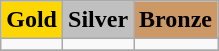<table class="wikitable">
<tr align="center">
<td bgcolor="gold"><strong>Gold</strong></td>
<td bgcolor="silver"><strong>Silver</strong></td>
<td bgcolor="CC9966"><strong>Bronze</strong></td>
</tr>
<tr valign="top">
<td></td>
<td></td>
<td></td>
</tr>
<tr>
</tr>
</table>
